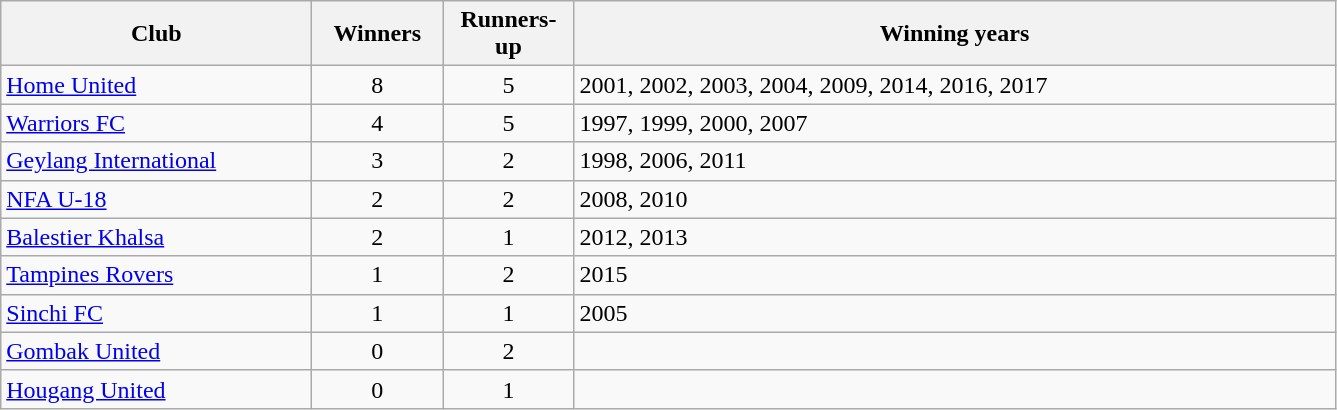<table class="wikitable">
<tr>
<th style="width:200px;">Club</th>
<th style="width:80px;">Winners</th>
<th style="width:80px;">Runners-up</th>
<th style="width:500px;">Winning years</th>
</tr>
<tr>
<td><a href='#'>Home United</a></td>
<td style="text-align: center;">8</td>
<td style="text-align: center;">5</td>
<td>2001, 2002, 2003, 2004, 2009, 2014, 2016, 2017</td>
</tr>
<tr>
<td><a href='#'>Warriors FC</a></td>
<td style="text-align: center;">4</td>
<td style="text-align: center;">5</td>
<td>1997, 1999, 2000, 2007</td>
</tr>
<tr>
<td><a href='#'>Geylang International</a></td>
<td style="text-align: center;">3</td>
<td style="text-align: center;">2</td>
<td>1998, 2006, 2011</td>
</tr>
<tr>
<td> <a href='#'> NFA U-18</a></td>
<td style="text-align: center;">2</td>
<td style="text-align: center;">2</td>
<td>2008, 2010</td>
</tr>
<tr>
<td><a href='#'>Balestier Khalsa</a></td>
<td style="text-align: center;">2</td>
<td style="text-align: center;">1</td>
<td>2012, 2013</td>
</tr>
<tr>
<td><a href='#'>Tampines Rovers</a></td>
<td style="text-align: center;">1</td>
<td style="text-align: center;">2</td>
<td>2015</td>
</tr>
<tr>
<td> <a href='#'>Sinchi FC</a></td>
<td style="text-align: center;">1</td>
<td style="text-align: center;">1</td>
<td>2005</td>
</tr>
<tr>
<td><a href='#'>Gombak United</a></td>
<td style="text-align: center;">0</td>
<td style="text-align: center;">2</td>
<td></td>
</tr>
<tr>
<td><a href='#'>Hougang United</a></td>
<td style="text-align: center;">0</td>
<td style="text-align: center;">1</td>
<td></td>
</tr>
</table>
